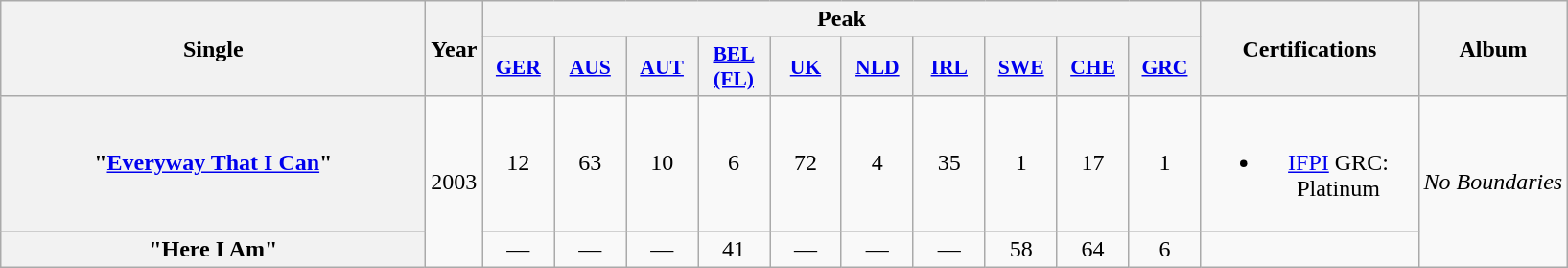<table class="wikitable plainrowheaders" style="text-align:center;">
<tr>
<th scope="col" rowspan="2" style="width:18em;">Single</th>
<th scope="col" rowspan="2">Year</th>
<th scope="col" colspan="10">Peak</th>
<th scope="col" rowspan="2" style="width:9em;">Certifications</th>
<th scope="col" rowspan="2">Album</th>
</tr>
<tr>
<th scope="col" style="width:3em;font-size:90%;"><a href='#'>GER</a><br></th>
<th scope="col" style="width:3em;font-size:90%;"><a href='#'>AUS</a><br></th>
<th scope="col" style="width:3em;font-size:90%;"><a href='#'>AUT</a><br></th>
<th scope="col" style="width:3em;font-size:90%;"><a href='#'>BEL<br>(FL)</a><br></th>
<th scope="col" style="width:3em;font-size:90%;"><a href='#'>UK</a><br></th>
<th scope="col" style="width:3em;font-size:90%;"><a href='#'>NLD</a><br></th>
<th scope="col" style="width:3em;font-size:90%;"><a href='#'>IRL</a><br></th>
<th scope="col" style="width:3em;font-size:90%;"><a href='#'>SWE</a><br></th>
<th scope="col" style="width:3em;font-size:90%;"><a href='#'>CHE</a><br></th>
<th scope="col" style="width:3em;font-size:90%;"><a href='#'>GRC</a><br></th>
</tr>
<tr>
<th scope="row">"<a href='#'>Everyway That I Can</a>"</th>
<td rowspan="2">2003</td>
<td>12</td>
<td>63</td>
<td>10</td>
<td>6</td>
<td>72</td>
<td>4</td>
<td>35</td>
<td>1</td>
<td>17</td>
<td>1</td>
<td><br><ul><li><a href='#'>IFPI</a> GRC: Platinum</li></ul></td>
<td rowspan="2"><em>No Boundaries</em></td>
</tr>
<tr>
<th scope="row">"Here I Am"</th>
<td>—</td>
<td>—</td>
<td>—</td>
<td>41</td>
<td>—</td>
<td>—</td>
<td>—</td>
<td>58</td>
<td>64</td>
<td>6</td>
<td></td>
</tr>
</table>
